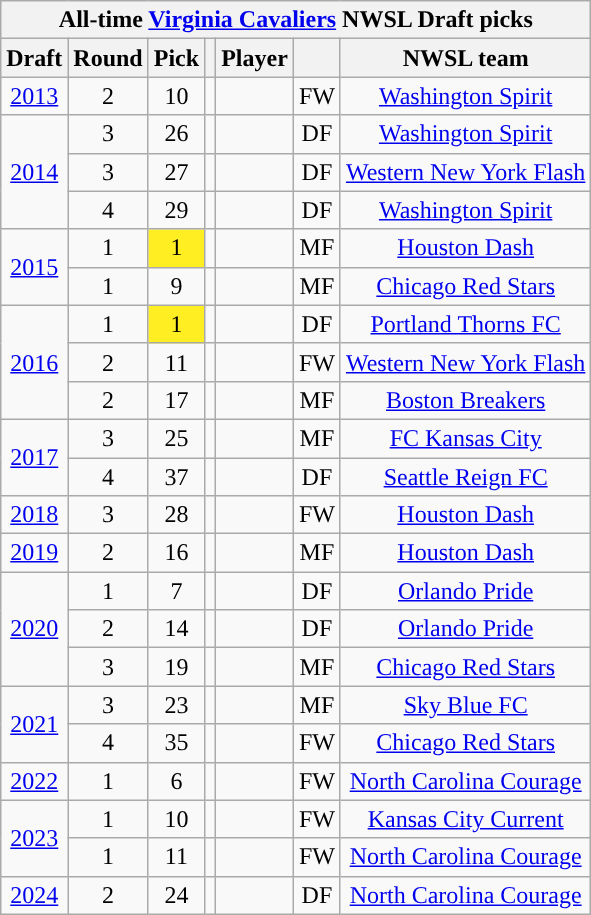<table class="wikitable sortable" style="text-align: center;">
<tr>
<th colspan="7" style="background:#">All-time <a href='#'><span>Virginia Cavaliers</span></a> NWSL Draft picks</th>
</tr>
<tr>
<th scope="col">Draft</th>
<th scope="col">Round</th>
<th scope="col">Pick</th>
<th scope="col"></th>
<th scope="col">Player</th>
<th scope="col"></th>
<th scope="col">NWSL team</th>
</tr>
<tr>
<td><a href='#'>2013</a></td>
<td>2</td>
<td>10</td>
<td></td>
<td></td>
<td>FW</td>
<td><a href='#'>Washington Spirit</a></td>
</tr>
<tr>
<td rowspan="3"><a href='#'>2014</a></td>
<td>3</td>
<td>26</td>
<td></td>
<td></td>
<td>DF</td>
<td><a href='#'>Washington Spirit</a></td>
</tr>
<tr>
<td>3</td>
<td>27</td>
<td></td>
<td></td>
<td>DF</td>
<td><a href='#'>Western New York Flash</a></td>
</tr>
<tr>
<td>4</td>
<td>29</td>
<td></td>
<td></td>
<td>DF</td>
<td><a href='#'>Washington Spirit</a></td>
</tr>
<tr>
<td rowspan="2"><a href='#'>2015</a></td>
<td>1</td>
<td style="background-color:#FE2">1</td>
<td></td>
<td></td>
<td>MF</td>
<td><a href='#'>Houston Dash</a></td>
</tr>
<tr>
<td>1</td>
<td>9</td>
<td></td>
<td></td>
<td>MF</td>
<td><a href='#'>Chicago Red Stars</a></td>
</tr>
<tr>
<td rowspan="3"><a href='#'>2016</a></td>
<td>1</td>
<td style="background-color:#FE2">1</td>
<td></td>
<td></td>
<td>DF</td>
<td><a href='#'>Portland Thorns FC</a></td>
</tr>
<tr>
<td>2</td>
<td>11</td>
<td></td>
<td></td>
<td>FW</td>
<td><a href='#'>Western New York Flash</a></td>
</tr>
<tr>
<td>2</td>
<td>17</td>
<td></td>
<td></td>
<td>MF</td>
<td><a href='#'>Boston Breakers</a></td>
</tr>
<tr>
<td rowspan="2"><a href='#'>2017</a></td>
<td>3</td>
<td>25</td>
<td></td>
<td></td>
<td>MF</td>
<td><a href='#'>FC Kansas City</a></td>
</tr>
<tr>
<td>4</td>
<td>37</td>
<td></td>
<td></td>
<td>DF</td>
<td><a href='#'>Seattle Reign FC</a></td>
</tr>
<tr>
<td><a href='#'>2018</a></td>
<td>3</td>
<td>28</td>
<td></td>
<td></td>
<td>FW</td>
<td><a href='#'>Houston Dash</a></td>
</tr>
<tr>
<td><a href='#'>2019</a></td>
<td>2</td>
<td>16</td>
<td></td>
<td></td>
<td>MF</td>
<td><a href='#'>Houston Dash</a></td>
</tr>
<tr>
<td rowspan="3"><a href='#'>2020</a></td>
<td>1</td>
<td>7</td>
<td></td>
<td></td>
<td>DF</td>
<td><a href='#'>Orlando Pride</a></td>
</tr>
<tr>
<td>2</td>
<td>14</td>
<td></td>
<td></td>
<td>DF</td>
<td><a href='#'>Orlando Pride</a></td>
</tr>
<tr>
<td>3</td>
<td>19</td>
<td></td>
<td></td>
<td>MF</td>
<td><a href='#'>Chicago Red Stars</a></td>
</tr>
<tr>
<td rowspan="2"><a href='#'>2021</a></td>
<td>3</td>
<td>23</td>
<td></td>
<td></td>
<td>MF</td>
<td><a href='#'>Sky Blue FC</a></td>
</tr>
<tr>
<td>4</td>
<td>35</td>
<td></td>
<td></td>
<td>FW</td>
<td><a href='#'>Chicago Red Stars</a></td>
</tr>
<tr>
<td><a href='#'>2022</a></td>
<td>1</td>
<td>6</td>
<td></td>
<td></td>
<td>FW</td>
<td><a href='#'>North Carolina Courage</a></td>
</tr>
<tr>
<td rowspan="2"><a href='#'>2023</a></td>
<td>1</td>
<td>10</td>
<td></td>
<td></td>
<td>FW</td>
<td><a href='#'>Kansas City Current</a></td>
</tr>
<tr>
<td>1</td>
<td>11</td>
<td></td>
<td></td>
<td>FW</td>
<td><a href='#'>North Carolina Courage</a></td>
</tr>
<tr>
<td><a href='#'>2024</a></td>
<td>2</td>
<td>24</td>
<td></td>
<td></td>
<td>DF</td>
<td><a href='#'>North Carolina Courage</a></td>
</tr>
</table>
